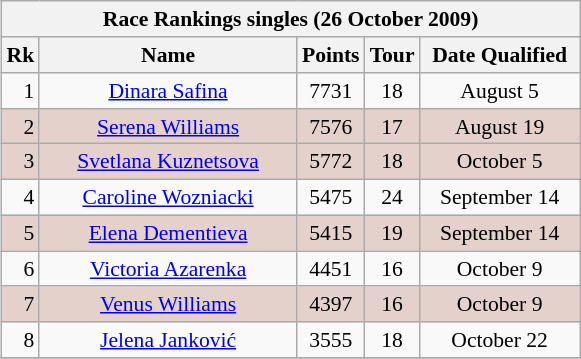<table class="wikitable"; align="right" style="float:right; text-align:center; font-size:90%; text:justify; margin-left:10px; margin-bottom:10px">
<tr>
<th colspan="5">Race Rankings singles (26 October 2009)</th>
</tr>
<tr>
<th>Rk</th>
<th width="165">Name</th>
<th>Points</th>
<th width="20">Tour</th>
<th width="100">Date Qualified</th>
</tr>
<tr>
<td align="right">1</td>
<td> <a href='#'>Dinara Safina</a></td>
<td>7731</td>
<td align="center">18</td>
<td align="center">August 5 </td>
</tr>
<tr bgcolor="#e5d1cb">
<td align="right">2</td>
<td> <a href='#'>Serena Williams</a></td>
<td>7576</td>
<td align="center">17</td>
<td align="center">August 19 </td>
</tr>
<tr bgcolor="#e5d1cb">
<td align="right">3</td>
<td> <a href='#'>Svetlana Kuznetsova</a></td>
<td>5772</td>
<td align="center">18</td>
<td align="center">October 5 </td>
</tr>
<tr>
<td align="right">4</td>
<td> <a href='#'>Caroline Wozniacki</a></td>
<td>5475</td>
<td align="center">24</td>
<td align="center">September 14 </td>
</tr>
<tr bgcolor="#e5d1cb">
<td align="right">5</td>
<td> <a href='#'>Elena Dementieva</a></td>
<td>5415</td>
<td align="center">19</td>
<td align="center">September 14 </td>
</tr>
<tr>
<td align="right">6</td>
<td> <a href='#'>Victoria Azarenka</a></td>
<td>4451</td>
<td align="center">16</td>
<td align="center">October 9</td>
</tr>
<tr bgcolor="#e5d1cb">
<td align="right">7</td>
<td> <a href='#'>Venus Williams</a></td>
<td>4397</td>
<td align="center">16</td>
<td align="center">October 9 </td>
</tr>
<tr>
<td align="right">8</td>
<td> <a href='#'>Jelena Janković</a></td>
<td>3555</td>
<td align="center">18</td>
<td align="center">October 22</td>
</tr>
<tr>
</tr>
</table>
